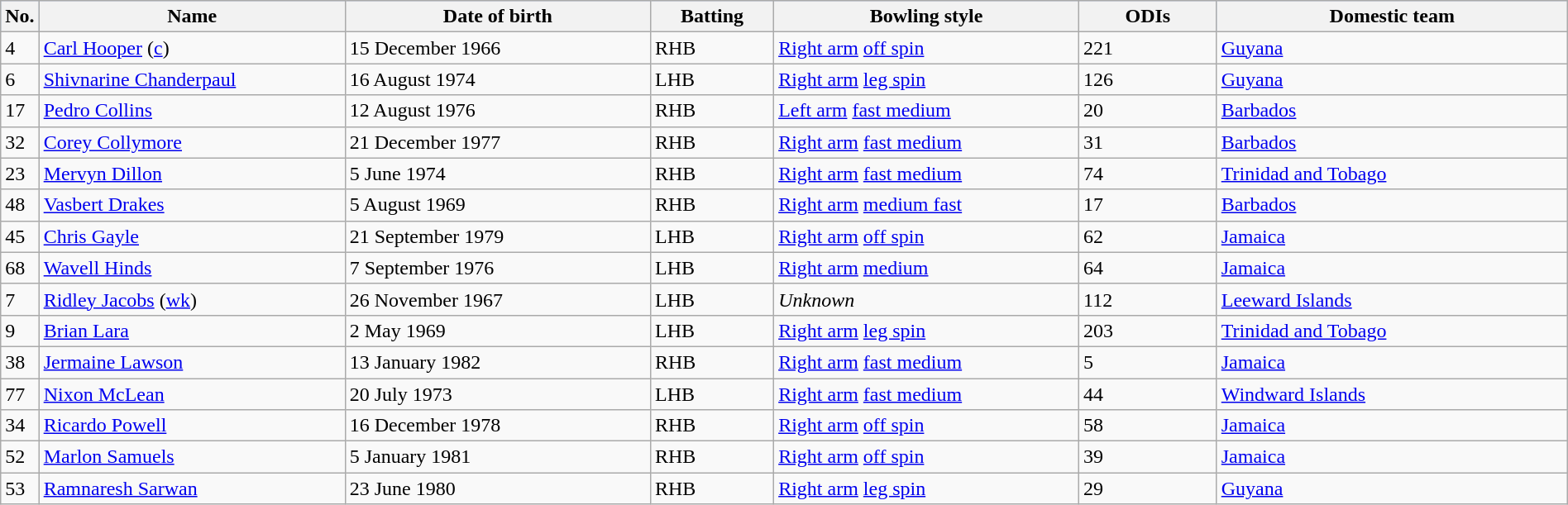<table class="wikitable sortable sortable" cellspacing="2" style="width:100%;">
<tr style="background:#aad0ff;">
<th>No.</th>
<th width=20%>Name</th>
<th width=20%>Date of birth</th>
<th width=8%>Batting</th>
<th width=20%>Bowling style</th>
<th width=9%>ODIs</th>
<th width=25%>Domestic team</th>
</tr>
<tr>
<td>4</td>
<td><a href='#'>Carl Hooper</a> (<a href='#'>c</a>)</td>
<td>15 December 1966</td>
<td>RHB</td>
<td><a href='#'>Right arm</a> <a href='#'>off spin</a></td>
<td>221</td>
<td> <a href='#'>Guyana</a></td>
</tr>
<tr>
<td>6</td>
<td><a href='#'>Shivnarine Chanderpaul</a></td>
<td>16 August 1974</td>
<td>LHB</td>
<td><a href='#'>Right arm</a> <a href='#'>leg spin</a></td>
<td>126</td>
<td> <a href='#'>Guyana</a></td>
</tr>
<tr>
<td>17</td>
<td><a href='#'>Pedro Collins</a></td>
<td>12 August 1976</td>
<td>RHB</td>
<td><a href='#'>Left arm</a> <a href='#'>fast medium</a></td>
<td>20</td>
<td> <a href='#'>Barbados</a></td>
</tr>
<tr>
<td>32</td>
<td><a href='#'>Corey Collymore</a></td>
<td>21 December 1977</td>
<td>RHB</td>
<td><a href='#'>Right arm</a> <a href='#'>fast medium</a></td>
<td>31</td>
<td> <a href='#'>Barbados</a></td>
</tr>
<tr>
<td>23</td>
<td><a href='#'>Mervyn Dillon</a></td>
<td>5 June 1974</td>
<td>RHB</td>
<td><a href='#'>Right arm</a> <a href='#'>fast medium</a></td>
<td>74</td>
<td> <a href='#'>Trinidad and Tobago</a></td>
</tr>
<tr>
<td>48</td>
<td><a href='#'>Vasbert Drakes</a></td>
<td>5 August 1969</td>
<td>RHB</td>
<td><a href='#'>Right arm</a> <a href='#'>medium fast</a></td>
<td>17</td>
<td> <a href='#'>Barbados</a></td>
</tr>
<tr>
<td>45</td>
<td><a href='#'>Chris Gayle</a></td>
<td>21 September 1979</td>
<td>LHB</td>
<td><a href='#'>Right arm</a> <a href='#'>off spin</a></td>
<td>62</td>
<td> <a href='#'>Jamaica</a></td>
</tr>
<tr>
<td>68</td>
<td><a href='#'>Wavell Hinds</a></td>
<td>7 September 1976</td>
<td>LHB</td>
<td><a href='#'>Right arm</a> <a href='#'>medium</a></td>
<td>64</td>
<td> <a href='#'>Jamaica</a></td>
</tr>
<tr>
<td>7</td>
<td><a href='#'>Ridley Jacobs</a> (<a href='#'>wk</a>)</td>
<td>26 November 1967</td>
<td>LHB</td>
<td><em>Unknown</em></td>
<td>112</td>
<td> <a href='#'>Leeward Islands</a></td>
</tr>
<tr>
<td>9</td>
<td><a href='#'>Brian Lara</a></td>
<td>2 May 1969</td>
<td>LHB</td>
<td><a href='#'>Right arm</a> <a href='#'>leg spin</a></td>
<td>203</td>
<td> <a href='#'>Trinidad and Tobago</a></td>
</tr>
<tr>
<td>38</td>
<td><a href='#'>Jermaine Lawson</a></td>
<td>13 January 1982</td>
<td>RHB</td>
<td><a href='#'>Right arm</a> <a href='#'>fast medium</a></td>
<td>5</td>
<td> <a href='#'>Jamaica</a></td>
</tr>
<tr>
<td>77</td>
<td><a href='#'>Nixon McLean</a></td>
<td>20 July 1973</td>
<td>LHB</td>
<td><a href='#'>Right arm</a> <a href='#'>fast medium</a></td>
<td>44</td>
<td> <a href='#'>Windward Islands</a></td>
</tr>
<tr>
<td>34</td>
<td><a href='#'>Ricardo Powell</a></td>
<td>16 December 1978</td>
<td>RHB</td>
<td><a href='#'>Right arm</a> <a href='#'>off spin</a></td>
<td>58</td>
<td> <a href='#'>Jamaica</a></td>
</tr>
<tr>
<td>52</td>
<td><a href='#'>Marlon Samuels</a></td>
<td>5 January 1981</td>
<td>RHB</td>
<td><a href='#'>Right arm</a> <a href='#'>off spin</a></td>
<td>39</td>
<td> <a href='#'>Jamaica</a></td>
</tr>
<tr>
<td>53</td>
<td><a href='#'>Ramnaresh Sarwan</a></td>
<td>23 June 1980</td>
<td>RHB</td>
<td><a href='#'>Right arm</a> <a href='#'>leg spin</a></td>
<td>29</td>
<td> <a href='#'>Guyana</a></td>
</tr>
</table>
